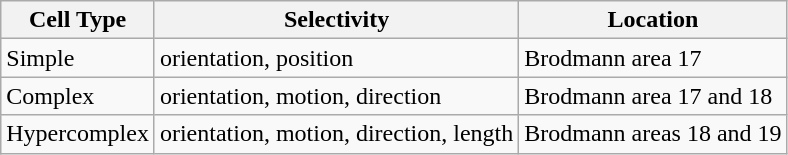<table class="wikitable">
<tr>
<th>Cell Type</th>
<th>Selectivity</th>
<th>Location</th>
</tr>
<tr>
<td>Simple</td>
<td>orientation, position</td>
<td>Brodmann area 17</td>
</tr>
<tr>
<td>Complex</td>
<td>orientation, motion, direction</td>
<td>Brodmann area 17 and 18</td>
</tr>
<tr>
<td>Hypercomplex</td>
<td>orientation, motion, direction, length</td>
<td>Brodmann areas 18 and 19</td>
</tr>
</table>
